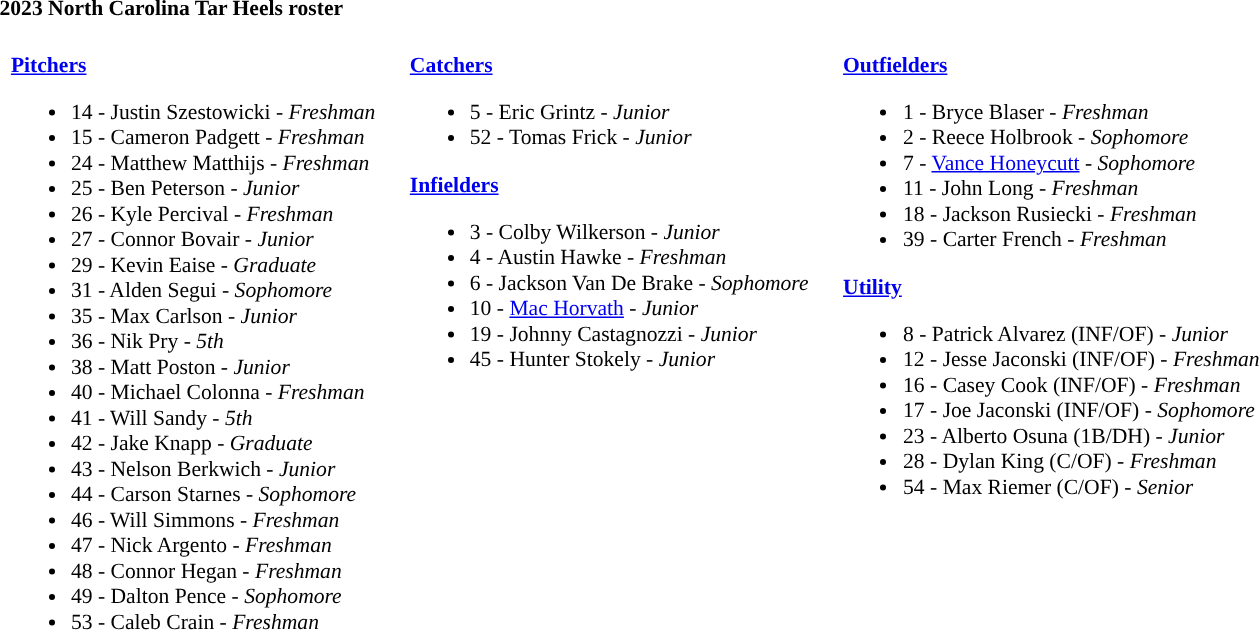<table class="toccolours" style="text-align: left; font-size:90%;">
<tr>
<th colspan="9">2023 North Carolina Tar Heels roster</th>
</tr>
<tr>
<td width="03"> </td>
<td valign="top"><br><strong><a href='#'>Pitchers</a></strong><ul><li>14 - Justin Szestowicki - <em> Freshman</em></li><li>15 - Cameron Padgett - <em>Freshman</em></li><li>24 - Matthew Matthijs - <em>Freshman</em></li><li>25 - Ben Peterson - <em>Junior</em></li><li>26 - Kyle Percival - <em>Freshman</em></li><li>27 - Connor Bovair - <em>Junior</em></li><li>29 - Kevin Eaise - <em>Graduate</em></li><li>31 - Alden Segui - <em>Sophomore</em></li><li>35 - Max Carlson - <em>Junior</em></li><li>36 - Nik Pry - <em>5th</em></li><li>38 - Matt Poston - <em>Junior</em></li><li>40 - Michael Colonna - <em>Freshman</em></li><li>41 - Will Sandy - <em>5th</em></li><li>42 - Jake Knapp - <em>Graduate</em></li><li>43 - Nelson Berkwich - <em>Junior</em></li><li>44 - Carson Starnes - <em>Sophomore</em></li><li>46 - Will Simmons - <em>Freshman</em></li><li>47 - Nick Argento - <em> Freshman</em></li><li>48 - Connor Hegan - <em>Freshman</em></li><li>49 - Dalton Pence - <em>Sophomore</em></li><li>53 - Caleb Crain - <em>Freshman</em></li></ul></td>
<td width="15"> </td>
<td valign="top"><br><strong><a href='#'>Catchers</a></strong><ul><li>5 - Eric Grintz - <em>Junior</em></li><li>52 - Tomas Frick - <em>Junior</em></li></ul><strong><a href='#'>Infielders</a></strong><ul><li>3 - Colby Wilkerson - <em>Junior</em></li><li>4 - Austin Hawke - <em>Freshman</em></li><li>6 - Jackson Van De Brake - <em>Sophomore</em></li><li>10 - <a href='#'>Mac Horvath</a> - <em>Junior</em></li><li>19 - Johnny Castagnozzi - <em>Junior</em></li><li>45 - Hunter Stokely - <em>Junior</em></li></ul></td>
<td width="15"> </td>
<td valign="top"><br><strong><a href='#'>Outfielders</a></strong><ul><li>1 - Bryce Blaser - <em>Freshman</em></li><li>2 - Reece Holbrook - <em>Sophomore</em></li><li>7 - <a href='#'>Vance Honeycutt</a> - <em>Sophomore</em></li><li>11 - John Long - <em>Freshman</em></li><li>18 - Jackson Rusiecki - <em>Freshman</em></li><li>39 - Carter French - <em>Freshman</em></li></ul><strong><a href='#'>Utility</a></strong><ul><li>8 - Patrick Alvarez (INF/OF) - <em>Junior</em></li><li>12 - Jesse Jaconski (INF/OF) - <em>Freshman</em></li><li>16 - Casey Cook (INF/OF) - <em> Freshman</em></li><li>17 - Joe Jaconski (INF/OF) - <em>Sophomore</em></li><li>23 - Alberto Osuna (1B/DH) - <em>Junior</em></li><li>28 - Dylan King (C/OF) - <em> Freshman</em></li><li>54 - Max Riemer (C/OF) - <em> Senior</em></li></ul></td>
<td width="25"> </td>
</tr>
</table>
